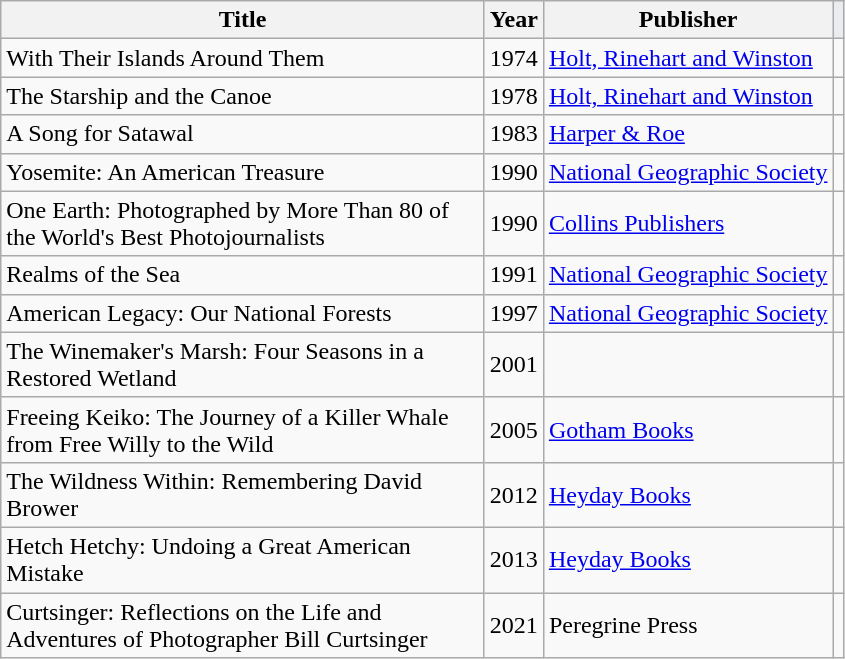<table class="wikitable sortable">
<tr>
<th scope="col" width=315>Title</th>
<th scope="col">Year</th>
<th scope="col">Publisher</th>
<th scope="col" class="unsortable" style="background-color:#eaecf0"></th>
</tr>
<tr>
<td scope="row">With Their Islands Around Them</td>
<td>1974</td>
<td><a href='#'>Holt, Rinehart and Winston</a></td>
<td></td>
</tr>
<tr>
<td scope="row">The Starship and the Canoe</td>
<td>1978</td>
<td><a href='#'>Holt, Rinehart and Winston</a></td>
<td></td>
</tr>
<tr>
<td scope="row">A Song for Satawal</td>
<td>1983</td>
<td><a href='#'>Harper & Roe</a></td>
<td></td>
</tr>
<tr>
<td scope="row">Yosemite: An American Treasure</td>
<td>1990</td>
<td><a href='#'>National Geographic Society</a></td>
<td></td>
</tr>
<tr>
<td scope="row">One Earth: Photographed by More Than 80 of the World's Best Photojournalists</td>
<td>1990</td>
<td><a href='#'>Collins Publishers</a></td>
<td></td>
</tr>
<tr>
<td scope="row">Realms of the Sea</td>
<td>1991</td>
<td><a href='#'>National Geographic Society</a></td>
<td></td>
</tr>
<tr>
<td scope="row">American Legacy: Our National Forests</td>
<td>1997</td>
<td><a href='#'>National Geographic Society</a></td>
<td></td>
</tr>
<tr>
<td scope="row">The Winemaker's Marsh: Four Seasons in a Restored Wetland</td>
<td>2001</td>
<td></td>
<td></td>
</tr>
<tr>
<td scope="row">Freeing Keiko: The Journey of a Killer Whale from Free Willy to the Wild</td>
<td>2005</td>
<td><a href='#'>Gotham Books</a></td>
<td></td>
</tr>
<tr>
<td scope="row">The Wildness Within: Remembering David Brower</td>
<td>2012</td>
<td><a href='#'>Heyday Books</a></td>
<td></td>
</tr>
<tr>
<td scope="row">Hetch Hetchy: Undoing a Great American Mistake</td>
<td>2013</td>
<td><a href='#'>Heyday Books</a></td>
<td></td>
</tr>
<tr>
<td scope="row">Curtsinger: Reflections on the Life and Adventures of Photographer Bill Curtsinger</td>
<td>2021</td>
<td>Peregrine Press</td>
<td></td>
</tr>
</table>
